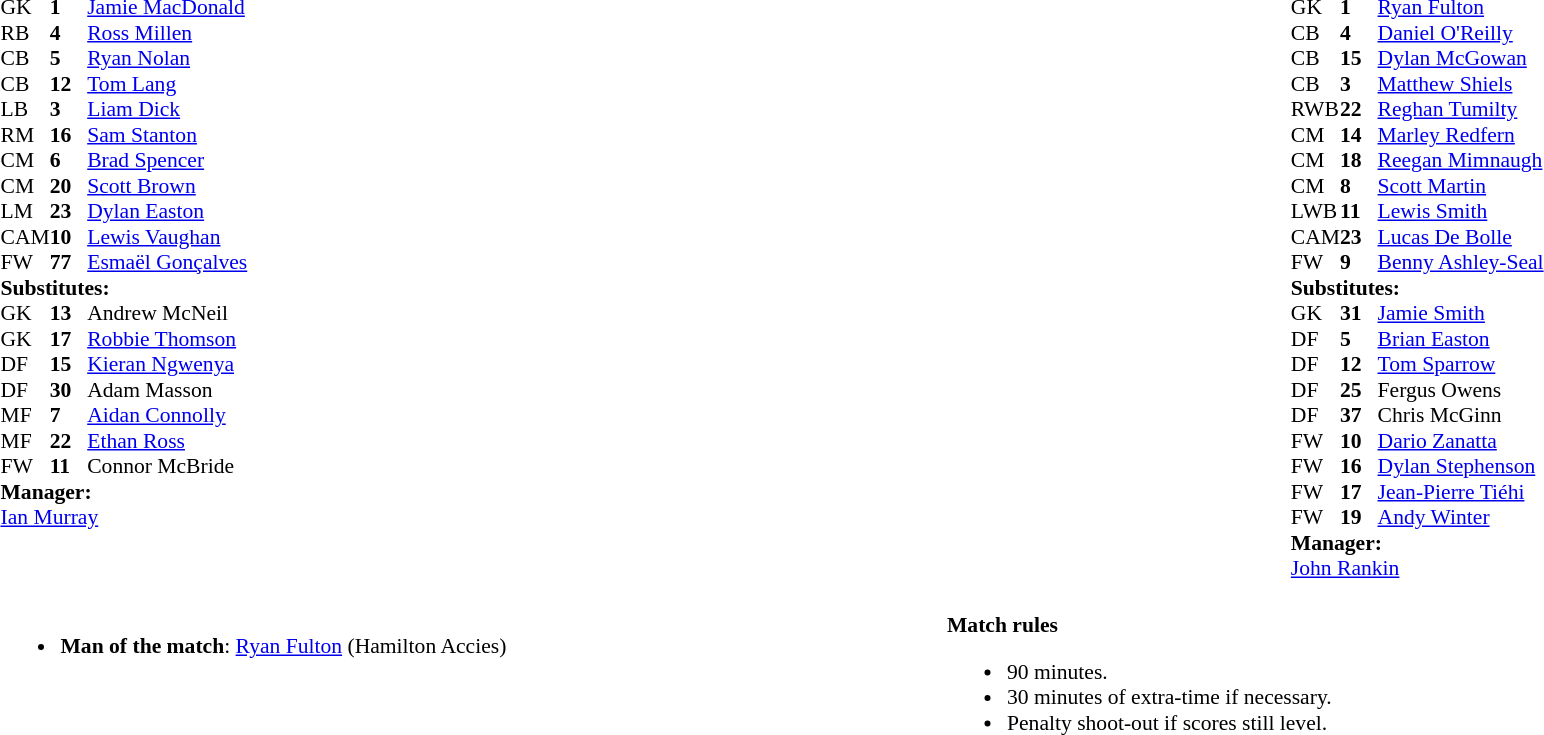<table style="width:100%">
<tr>
<td style="vertical-align:top; width:50%"><br><table cellspacing="0" cellpadding="0" style="font-size:90%">
<tr>
<th width=25></th>
<th width=25></th>
</tr>
<tr>
<td>GK</td>
<td><strong>1</strong></td>
<td> <a href='#'>Jamie MacDonald</a></td>
</tr>
<tr>
<td>RB</td>
<td><strong>4</strong></td>
<td> <a href='#'>Ross Millen</a></td>
</tr>
<tr>
<td>CB</td>
<td><strong>5</strong></td>
<td> <a href='#'>Ryan Nolan</a> </td>
</tr>
<tr>
<td>CB</td>
<td><strong>12</strong></td>
<td> <a href='#'>Tom Lang</a> </td>
</tr>
<tr>
<td>LB</td>
<td><strong>3</strong></td>
<td> <a href='#'>Liam Dick</a></td>
</tr>
<tr>
<td>RM</td>
<td><strong>16</strong></td>
<td> <a href='#'>Sam Stanton</a></td>
</tr>
<tr>
<td>CM</td>
<td><strong>6</strong></td>
<td> <a href='#'>Brad Spencer</a> </td>
</tr>
<tr>
<td>CM</td>
<td><strong>20</strong></td>
<td> <a href='#'>Scott Brown</a></td>
</tr>
<tr>
<td>LM</td>
<td><strong>23</strong></td>
<td> <a href='#'>Dylan Easton</a></td>
</tr>
<tr>
<td>CAM</td>
<td><strong>10</strong></td>
<td> <a href='#'>Lewis Vaughan</a> </td>
</tr>
<tr>
<td>FW</td>
<td><strong>77</strong></td>
<td> <a href='#'>Esmaël Gonçalves</a> </td>
</tr>
<tr>
<td colspan=4><strong>Substitutes:</strong></td>
</tr>
<tr>
<td>GK</td>
<td><strong>13</strong></td>
<td> Andrew McNeil</td>
</tr>
<tr>
<td>GK</td>
<td><strong>17</strong></td>
<td> <a href='#'>Robbie Thomson</a></td>
</tr>
<tr>
<td>DF</td>
<td><strong>15</strong></td>
<td> <a href='#'>Kieran Ngwenya</a></td>
</tr>
<tr>
<td>DF</td>
<td><strong>30</strong></td>
<td> Adam Masson</td>
</tr>
<tr>
<td>MF</td>
<td><strong>7</strong></td>
<td> <a href='#'>Aidan Connolly</a> </td>
</tr>
<tr>
<td>MF</td>
<td><strong>22</strong></td>
<td> <a href='#'>Ethan Ross</a> </td>
</tr>
<tr>
<td>FW</td>
<td><strong>11</strong></td>
<td> Connor McBride </td>
</tr>
<tr>
<td colspan=4><strong>Manager:</strong></td>
</tr>
<tr>
<td colspan="4"> <a href='#'>Ian Murray</a></td>
</tr>
</table>
</td>
<td style="vertical-align:top; width:50%"><br><table cellspacing="0" cellpadding="0" style="font-size:90%; margin:auto">
<tr>
<th width=25></th>
<th width=25></th>
</tr>
<tr>
<td>GK</td>
<td><strong>1</strong></td>
<td> <a href='#'>Ryan Fulton</a></td>
</tr>
<tr>
<td>CB</td>
<td><strong>4</strong></td>
<td> <a href='#'>Daniel O'Reilly</a> </td>
</tr>
<tr>
<td>CB</td>
<td><strong>15</strong></td>
<td> <a href='#'>Dylan McGowan</a></td>
</tr>
<tr>
<td>CB</td>
<td><strong>3</strong></td>
<td> <a href='#'>Matthew Shiels</a> </td>
</tr>
<tr>
<td>RWB</td>
<td><strong>22</strong></td>
<td> <a href='#'>Reghan Tumilty</a></td>
</tr>
<tr>
<td>CM</td>
<td><strong>14</strong></td>
<td> <a href='#'>Marley Redfern</a> </td>
</tr>
<tr>
<td>CM</td>
<td><strong>18</strong></td>
<td> <a href='#'>Reegan Mimnaugh</a></td>
</tr>
<tr>
<td>CM</td>
<td><strong>8</strong></td>
<td> <a href='#'>Scott Martin</a></td>
</tr>
<tr>
<td>LWB</td>
<td><strong>11</strong></td>
<td> <a href='#'>Lewis Smith</a> </td>
</tr>
<tr>
<td>CAM</td>
<td><strong>23</strong></td>
<td> <a href='#'>Lucas De Bolle</a></td>
</tr>
<tr>
<td>FW</td>
<td><strong>9</strong></td>
<td> <a href='#'>Benny Ashley-Seal</a> </td>
</tr>
<tr>
<td colspan=4><strong>Substitutes:</strong></td>
</tr>
<tr>
<td>GK</td>
<td><strong>31</strong></td>
<td> <a href='#'>Jamie Smith</a></td>
</tr>
<tr>
<td>DF</td>
<td><strong>5</strong></td>
<td> <a href='#'>Brian Easton</a> </td>
</tr>
<tr>
<td>DF</td>
<td><strong>12</strong></td>
<td> <a href='#'>Tom Sparrow</a> </td>
</tr>
<tr>
<td>DF</td>
<td><strong>25</strong></td>
<td> Fergus Owens</td>
</tr>
<tr>
<td>DF</td>
<td><strong>37</strong></td>
<td> Chris McGinn</td>
</tr>
<tr>
<td>FW</td>
<td><strong>10</strong></td>
<td> <a href='#'>Dario Zanatta</a> </td>
</tr>
<tr>
<td>FW</td>
<td><strong>16</strong></td>
<td> <a href='#'>Dylan Stephenson</a></td>
</tr>
<tr>
<td>FW</td>
<td><strong>17</strong></td>
<td> <a href='#'>Jean-Pierre Tiéhi</a> </td>
</tr>
<tr>
<td>FW</td>
<td><strong>19</strong></td>
<td> <a href='#'>Andy Winter</a></td>
</tr>
<tr>
<td colspan=4><strong>Manager:</strong></td>
</tr>
<tr>
<td colspan="4"> <a href='#'>John Rankin</a></td>
</tr>
</table>
</td>
</tr>
<tr>
<td style="width:50%; vertical-align:top; font-size: 90%;"><br><ul><li><strong>Man of the match</strong>: <a href='#'>Ryan Fulton</a> (Hamilton Accies)</li></ul></td>
<td style="width:50%; vertical-align:top; font-size: 90%;"><br><strong>Match rules</strong><ul><li>90 minutes.</li><li>30 minutes of extra-time if necessary.</li><li>Penalty shoot-out if scores still level.</li></ul></td>
</tr>
</table>
